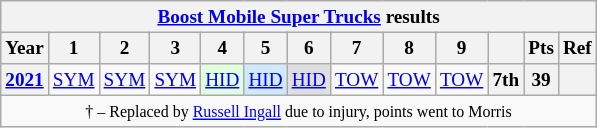<table class="wikitable" style="text-align:center; font-size:80%">
<tr>
<th colspan=45><a href='#'>Boost Mobile Super Trucks</a> results</th>
</tr>
<tr>
<th>Year</th>
<th>1</th>
<th>2</th>
<th>3</th>
<th>4</th>
<th>5</th>
<th>6</th>
<th>7</th>
<th>8</th>
<th>9</th>
<th></th>
<th>Pts</th>
<th>Ref</th>
</tr>
<tr>
<th><a href='#'>2021</a></th>
<td><a href='#'>SYM</a><br></td>
<td><a href='#'>SYM</a><br></td>
<td><a href='#'>SYM</a><br></td>
<td style="background:#DFFFDF;"><a href='#'>HID</a><br></td>
<td style="background:#CFEAFF;"><a href='#'>HID</a><br></td>
<td style="background:#DFDFDF;"><a href='#'>HID</a><br></td>
<td><a href='#'>TOW</a></td>
<td><a href='#'>TOW</a></td>
<td><a href='#'>TOW</a></td>
<th>7th</th>
<th>39</th>
<th></th>
</tr>
<tr>
<td colspan=45><small>† – Replaced by <a href='#'>Russell Ingall</a> due to injury, points went to Morris</small></td>
</tr>
</table>
